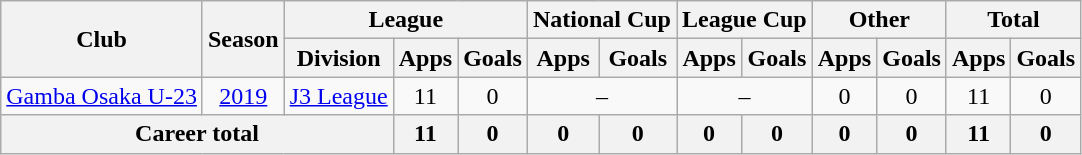<table class="wikitable" style="text-align: center">
<tr>
<th rowspan="2">Club</th>
<th rowspan="2">Season</th>
<th colspan="3">League</th>
<th colspan="2">National Cup</th>
<th colspan="2">League Cup</th>
<th colspan="2">Other</th>
<th colspan="2">Total</th>
</tr>
<tr>
<th>Division</th>
<th>Apps</th>
<th>Goals</th>
<th>Apps</th>
<th>Goals</th>
<th>Apps</th>
<th>Goals</th>
<th>Apps</th>
<th>Goals</th>
<th>Apps</th>
<th>Goals</th>
</tr>
<tr>
<td><a href='#'>Gamba Osaka U-23</a></td>
<td><a href='#'>2019</a></td>
<td><a href='#'>J3 League</a></td>
<td>11</td>
<td>0</td>
<td colspan="2">–</td>
<td colspan="2">–</td>
<td>0</td>
<td>0</td>
<td>11</td>
<td>0</td>
</tr>
<tr>
<th colspan=3>Career total</th>
<th>11</th>
<th>0</th>
<th>0</th>
<th>0</th>
<th>0</th>
<th>0</th>
<th>0</th>
<th>0</th>
<th>11</th>
<th>0</th>
</tr>
</table>
